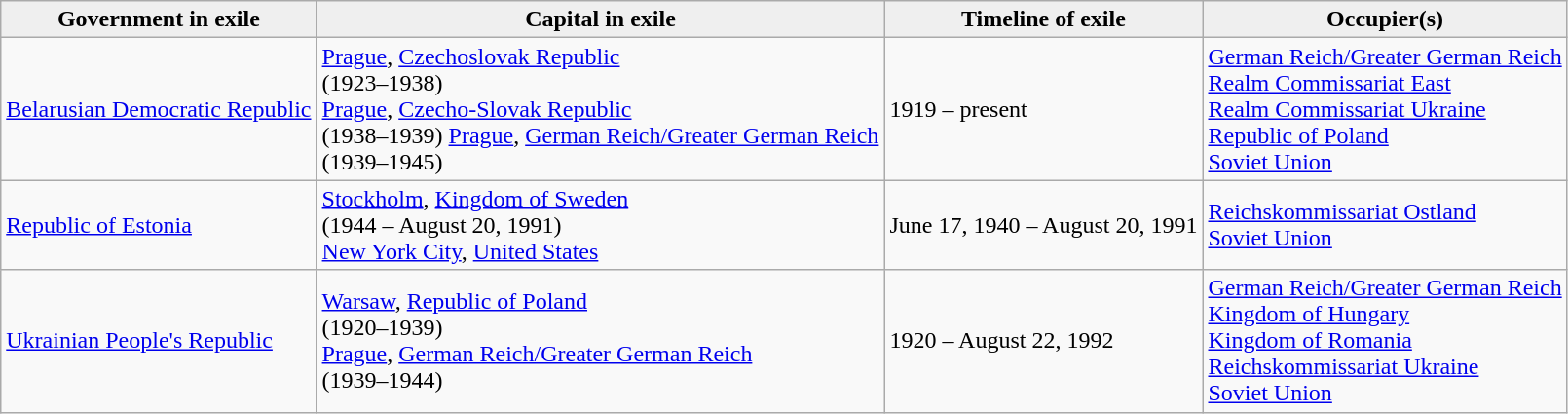<table class="wikitable sortable">
<tr>
<th style="background:#efefef;">Government in exile</th>
<th style="background:#efefef;">Capital in exile</th>
<th style="background:#efefef;">Timeline of exile</th>
<th style="background:#efefef;">Occupier(s)</th>
</tr>
<tr>
<td> <a href='#'>Belarusian Democratic Republic</a></td>
<td> <a href='#'>Prague</a>, <a href='#'>Czechoslovak Republic</a><br>(1923–1938)<br> <a href='#'>Prague</a>, <a href='#'>Czecho-Slovak Republic</a><br>(1938–1939) <a href='#'>Prague</a>, <a href='#'>German Reich/Greater German Reich</a><br>(1939–1945)</td>
<td>1919 – present</td>
<td> <a href='#'>German Reich/Greater German Reich</a><br> <a href='#'>Realm Commissariat East</a><br> <a href='#'>Realm Commissariat Ukraine</a><br> <a href='#'>Republic of Poland</a><br> <a href='#'>Soviet Union</a></td>
</tr>
<tr>
<td> <a href='#'>Republic of Estonia</a></td>
<td> <a href='#'>Stockholm</a>, <a href='#'>Kingdom of Sweden</a><br>(1944 – August 20, 1991)<br> <a href='#'>New York City</a>, <a href='#'>United States</a></td>
<td>June 17, 1940 – August 20, 1991</td>
<td> <a href='#'>Reichskommissariat Ostland</a><br> <a href='#'>Soviet Union</a></td>
</tr>
<tr>
<td> <a href='#'>Ukrainian People's Republic</a></td>
<td> <a href='#'>Warsaw</a>, <a href='#'>Republic of Poland</a><br>(1920–1939)<br> <a href='#'>Prague</a>, <a href='#'>German Reich/Greater German Reich</a><br>(1939–1944)</td>
<td>1920 – August 22, 1992</td>
<td> <a href='#'>German Reich/Greater German Reich</a><br> <a href='#'>Kingdom of Hungary</a><br> <a href='#'>Kingdom of Romania</a><br> <a href='#'>Reichskommissariat Ukraine</a><br> <a href='#'>Soviet Union</a></td>
</tr>
</table>
